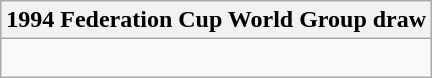<table class="wikitable collapsible autocollapse">
<tr>
<th>1994 Federation Cup World Group draw</th>
</tr>
<tr>
<td><br></td>
</tr>
</table>
